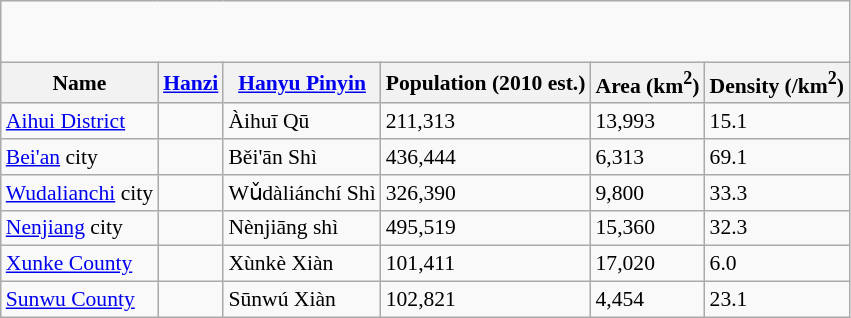<table class="wikitable"  style="font-size:90%;" align=center>
<tr>
<td colspan="6"><br>




<br></td>
</tr>
<tr>
<th>Name</th>
<th><a href='#'>Hanzi</a></th>
<th><a href='#'>Hanyu Pinyin</a></th>
<th>Population (2010 est.)</th>
<th>Area (km<sup>2</sup>)</th>
<th>Density (/km<sup>2</sup>)</th>
</tr>
<tr --------->
<td><a href='#'>Aihui District</a></td>
<td></td>
<td>Àihuī Qū</td>
<td>211,313</td>
<td>13,993</td>
<td>15.1</td>
</tr>
<tr --------->
<td><a href='#'>Bei'an</a> city</td>
<td></td>
<td>Běi'ān Shì</td>
<td>436,444</td>
<td>6,313</td>
<td>69.1</td>
</tr>
<tr --------->
<td><a href='#'>Wudalianchi</a> city</td>
<td></td>
<td>Wǔdàliánchí Shì</td>
<td>326,390</td>
<td>9,800</td>
<td>33.3</td>
</tr>
<tr --------->
<td><a href='#'>Nenjiang</a> city</td>
<td></td>
<td>Nènjiāng shì</td>
<td>495,519</td>
<td>15,360</td>
<td>32.3</td>
</tr>
<tr --------->
<td><a href='#'>Xunke County</a></td>
<td></td>
<td>Xùnkè Xiàn</td>
<td>101,411</td>
<td>17,020</td>
<td>6.0</td>
</tr>
<tr --------->
<td><a href='#'>Sunwu County</a></td>
<td></td>
<td>Sūnwú Xiàn</td>
<td>102,821</td>
<td>4,454</td>
<td>23.1</td>
</tr>
</table>
